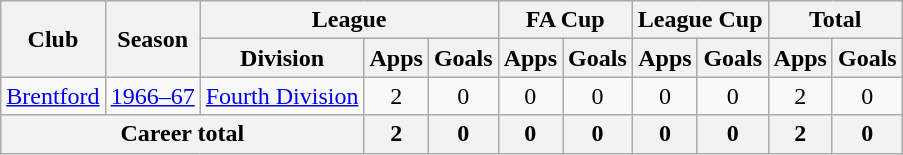<table class="wikitable" style="text-align: center;">
<tr>
<th rowspan="2">Club</th>
<th rowspan="2">Season</th>
<th colspan="3">League</th>
<th colspan="2">FA Cup</th>
<th colspan="2">League Cup</th>
<th colspan="2">Total</th>
</tr>
<tr>
<th>Division</th>
<th>Apps</th>
<th>Goals</th>
<th>Apps</th>
<th>Goals</th>
<th>Apps</th>
<th>Goals</th>
<th>Apps</th>
<th>Goals</th>
</tr>
<tr>
<td><a href='#'>Brentford</a></td>
<td><a href='#'>1966–67</a></td>
<td><a href='#'>Fourth Division</a></td>
<td>2</td>
<td>0</td>
<td>0</td>
<td>0</td>
<td>0</td>
<td>0</td>
<td>2</td>
<td>0</td>
</tr>
<tr>
<th colspan="3">Career total</th>
<th>2</th>
<th>0</th>
<th>0</th>
<th>0</th>
<th>0</th>
<th>0</th>
<th>2</th>
<th>0</th>
</tr>
</table>
